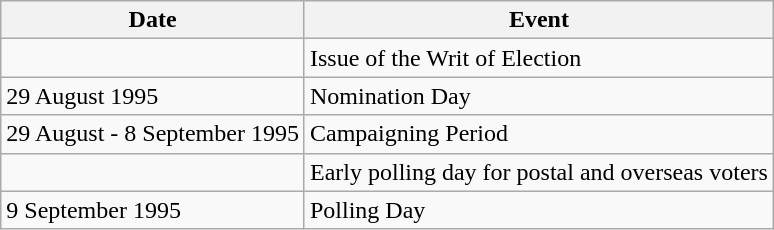<table class="wikitable">
<tr>
<th>Date</th>
<th>Event</th>
</tr>
<tr>
<td></td>
<td>Issue of the Writ of Election</td>
</tr>
<tr>
<td>29 August 1995</td>
<td>Nomination Day</td>
</tr>
<tr>
<td>29 August - 8 September 1995</td>
<td>Campaigning Period</td>
</tr>
<tr>
<td></td>
<td>Early polling day for postal and overseas voters</td>
</tr>
<tr>
<td>9 September 1995</td>
<td>Polling Day</td>
</tr>
</table>
